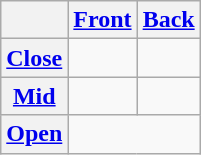<table class="wikitable" style="text-align:center">
<tr>
<th></th>
<th><a href='#'>Front</a></th>
<th><a href='#'>Back</a></th>
</tr>
<tr>
<th><a href='#'>Close</a></th>
<td></td>
<td></td>
</tr>
<tr>
<th><a href='#'>Mid</a></th>
<td></td>
<td></td>
</tr>
<tr>
<th><a href='#'>Open</a></th>
<td colspan="2"></td>
</tr>
</table>
